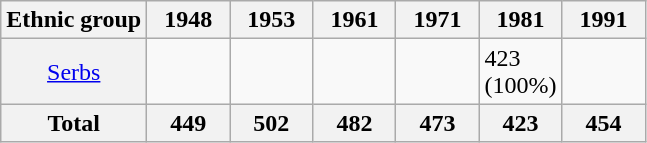<table class="wikitable" border="1">
<tr>
<th>Ethnic group</th>
<th style=width:3em>1948</th>
<th style=width:3em>1953</th>
<th style=width:3em>1961</th>
<th style=width:3em>1971</th>
<th style=width:3em>1981</th>
<th style=width:3em>1991</th>
</tr>
<tr>
<th style=font-weight:300><a href='#'>Serbs</a></th>
<td></td>
<td></td>
<td></td>
<td></td>
<td>423 (100%)</td>
<td></td>
</tr>
<tr>
<th>Total</th>
<th>449</th>
<th>502</th>
<th>482</th>
<th>473</th>
<th>423</th>
<th>454</th>
</tr>
</table>
